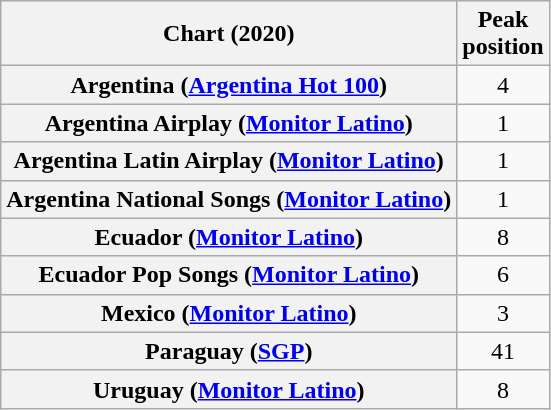<table class="wikitable sortable plainrowheaders" style="text-align:center">
<tr>
<th scope="col">Chart (2020)</th>
<th scope="col">Peak<br>position</th>
</tr>
<tr>
<th scope="row">Argentina (<a href='#'>Argentina Hot 100</a>)</th>
<td>4</td>
</tr>
<tr>
<th scope="row">Argentina Airplay (<a href='#'>Monitor Latino</a>)</th>
<td>1</td>
</tr>
<tr>
<th scope="row">Argentina Latin Airplay (<a href='#'>Monitor Latino</a>)</th>
<td>1</td>
</tr>
<tr>
<th scope="row">Argentina National Songs (<a href='#'>Monitor Latino</a>)</th>
<td>1</td>
</tr>
<tr>
<th scope="row">Ecuador (<a href='#'>Monitor Latino</a>)</th>
<td>8</td>
</tr>
<tr>
<th scope="row">Ecuador Pop Songs (<a href='#'>Monitor Latino</a>)</th>
<td>6</td>
</tr>
<tr>
<th scope="row">Mexico (<a href='#'>Monitor Latino</a>)</th>
<td>3</td>
</tr>
<tr>
<th scope="row">Paraguay (<a href='#'>SGP</a>)</th>
<td>41</td>
</tr>
<tr>
<th scope="row">Uruguay (<a href='#'>Monitor Latino</a>)</th>
<td>8</td>
</tr>
</table>
